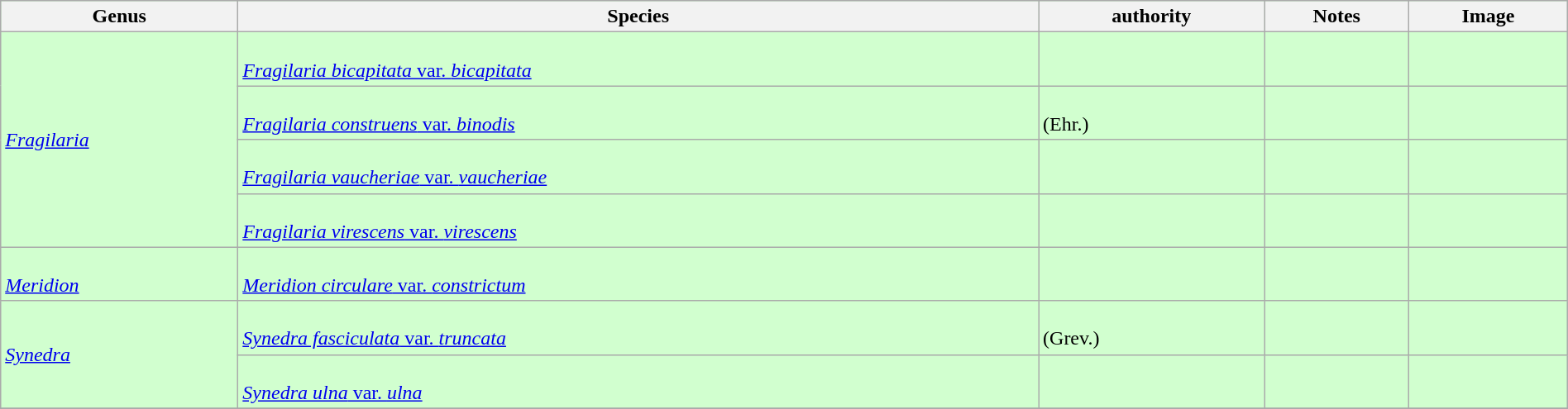<table class="wikitable" align="center" width="100%" style="background:#D1FFCF;">
<tr>
<th>Genus</th>
<th>Species</th>
<th>authority</th>
<th>Notes</th>
<th>Image</th>
</tr>
<tr>
<td rowspan=4><em><a href='#'>Fragilaria</a></em></td>
<td><br><a href='#'><em>Fragilaria bicapitata</em> var. <em>bicapitata</em></a></td>
<td></td>
<td></td>
<td></td>
</tr>
<tr>
<td><br><a href='#'><em>Fragilaria construens</em> var. <em>binodis</em></a></td>
<td><br>(Ehr.)</td>
<td></td>
<td></td>
</tr>
<tr>
<td><br><a href='#'><em>Fragilaria vaucheriae</em> var. <em>vaucheriae</em></a></td>
<td></td>
<td></td>
<td></td>
</tr>
<tr>
<td><br><a href='#'><em>Fragilaria virescens</em> var. <em>virescens</em></a></td>
<td></td>
<td></td>
<td></td>
</tr>
<tr>
<td><br><em><a href='#'>Meridion</a></em></td>
<td><br><a href='#'><em>Meridion circulare</em> var. <em>constrictum</em></a></td>
<td></td>
<td></td>
<td></td>
</tr>
<tr>
<td rowspan=2><em><a href='#'>Synedra</a></em></td>
<td><br><a href='#'><em>Synedra fasciculata</em> var. <em>truncata</em></a></td>
<td><br>(Grev.)</td>
<td></td>
<td></td>
</tr>
<tr>
<td><br><a href='#'><em>Synedra ulna</em> var. <em>ulna</em></a></td>
<td></td>
<td></td>
<td></td>
</tr>
<tr>
</tr>
</table>
